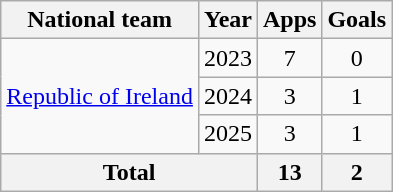<table class="wikitable" style="text-align:center">
<tr>
<th>National team</th>
<th>Year</th>
<th>Apps</th>
<th>Goals</th>
</tr>
<tr>
<td rowspan="3"><a href='#'>Republic of Ireland</a></td>
<td>2023</td>
<td>7</td>
<td>0</td>
</tr>
<tr>
<td>2024</td>
<td>3</td>
<td>1</td>
</tr>
<tr>
<td>2025</td>
<td>3</td>
<td>1</td>
</tr>
<tr>
<th colspan="2">Total</th>
<th>13</th>
<th>2</th>
</tr>
</table>
